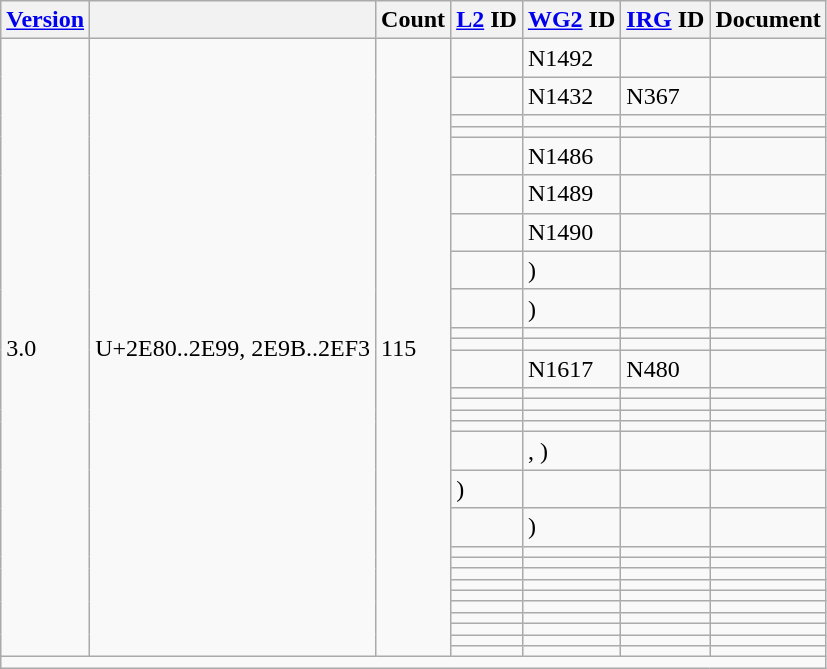<table class="wikitable collapsible sticky-header">
<tr>
<th><a href='#'>Version</a></th>
<th></th>
<th>Count</th>
<th><a href='#'>L2</a> ID</th>
<th><a href='#'>WG2</a> ID</th>
<th><a href='#'>IRG</a> ID</th>
<th>Document</th>
</tr>
<tr>
<td rowspan="29">3.0</td>
<td rowspan="29">U+2E80..2E99, 2E9B..2EF3</td>
<td rowspan="29">115</td>
<td></td>
<td>N1492</td>
<td></td>
<td></td>
</tr>
<tr>
<td></td>
<td>N1432</td>
<td>N367</td>
<td></td>
</tr>
<tr>
<td></td>
<td></td>
<td></td>
<td></td>
</tr>
<tr>
<td></td>
<td></td>
<td></td>
<td></td>
</tr>
<tr>
<td></td>
<td>N1486</td>
<td></td>
<td></td>
</tr>
<tr>
<td></td>
<td>N1489</td>
<td></td>
<td></td>
</tr>
<tr>
<td></td>
<td>N1490</td>
<td></td>
<td></td>
</tr>
<tr>
<td></td>
<td> )</td>
<td></td>
<td></td>
</tr>
<tr>
<td></td>
<td> )</td>
<td></td>
<td></td>
</tr>
<tr>
<td></td>
<td></td>
<td></td>
<td></td>
</tr>
<tr>
<td></td>
<td></td>
<td></td>
<td></td>
</tr>
<tr>
<td></td>
<td>N1617</td>
<td>N480</td>
<td></td>
</tr>
<tr>
<td></td>
<td></td>
<td></td>
<td></td>
</tr>
<tr>
<td></td>
<td></td>
<td></td>
<td></td>
</tr>
<tr>
<td></td>
<td></td>
<td></td>
<td></td>
</tr>
<tr>
<td></td>
<td></td>
<td></td>
<td></td>
</tr>
<tr>
<td></td>
<td> , )</td>
<td></td>
<td></td>
</tr>
<tr>
<td> )</td>
<td></td>
<td></td>
<td></td>
</tr>
<tr>
<td></td>
<td> )</td>
<td></td>
<td></td>
</tr>
<tr>
<td></td>
<td></td>
<td></td>
<td></td>
</tr>
<tr>
<td></td>
<td></td>
<td></td>
<td></td>
</tr>
<tr>
<td></td>
<td></td>
<td></td>
<td></td>
</tr>
<tr>
<td></td>
<td></td>
<td></td>
<td></td>
</tr>
<tr>
<td></td>
<td></td>
<td></td>
<td></td>
</tr>
<tr>
<td></td>
<td></td>
<td></td>
<td></td>
</tr>
<tr>
<td></td>
<td></td>
<td></td>
<td></td>
</tr>
<tr>
<td></td>
<td></td>
<td></td>
<td></td>
</tr>
<tr>
<td></td>
<td></td>
<td></td>
<td></td>
</tr>
<tr>
<td></td>
<td></td>
<td></td>
<td></td>
</tr>
<tr class="sortbottom">
<td colspan="7"></td>
</tr>
</table>
